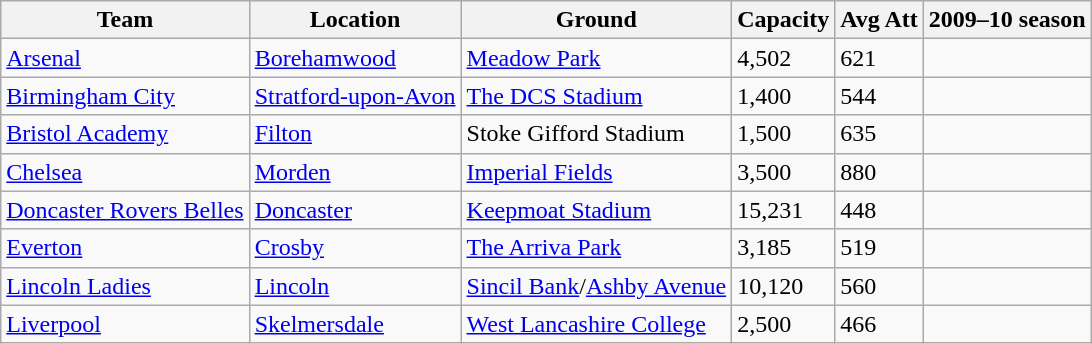<table class="wikitable sortable">
<tr>
<th>Team</th>
<th>Location</th>
<th>Ground</th>
<th>Capacity</th>
<th>Avg Att</th>
<th>2009–10 season</th>
</tr>
<tr>
<td><a href='#'>Arsenal</a></td>
<td><a href='#'>Borehamwood</a></td>
<td><a href='#'>Meadow Park</a></td>
<td>4,502</td>
<td>621</td>
<td></td>
</tr>
<tr>
<td><a href='#'>Birmingham City</a></td>
<td><a href='#'>Stratford-upon-Avon</a></td>
<td><a href='#'>The DCS Stadium</a></td>
<td>1,400</td>
<td>544</td>
<td></td>
</tr>
<tr>
<td><a href='#'>Bristol Academy</a></td>
<td><a href='#'>Filton</a></td>
<td>Stoke Gifford Stadium</td>
<td>1,500</td>
<td>635</td>
<td></td>
</tr>
<tr>
<td><a href='#'>Chelsea</a></td>
<td><a href='#'>Morden</a></td>
<td><a href='#'>Imperial Fields</a></td>
<td>3,500</td>
<td>880</td>
<td></td>
</tr>
<tr>
<td><a href='#'>Doncaster Rovers Belles</a></td>
<td><a href='#'>Doncaster</a></td>
<td><a href='#'>Keepmoat Stadium</a></td>
<td>15,231</td>
<td>448</td>
<td></td>
</tr>
<tr>
<td><a href='#'>Everton</a></td>
<td><a href='#'>Crosby</a></td>
<td><a href='#'>The Arriva Park</a></td>
<td>3,185</td>
<td>519</td>
<td></td>
</tr>
<tr>
<td><a href='#'>Lincoln Ladies</a></td>
<td><a href='#'>Lincoln</a></td>
<td><a href='#'>Sincil Bank</a>/<a href='#'>Ashby Avenue</a></td>
<td>10,120</td>
<td>560</td>
<td></td>
</tr>
<tr>
<td><a href='#'>Liverpool</a></td>
<td><a href='#'>Skelmersdale</a></td>
<td><a href='#'>West Lancashire College</a></td>
<td>2,500</td>
<td>466</td>
<td></td>
</tr>
</table>
